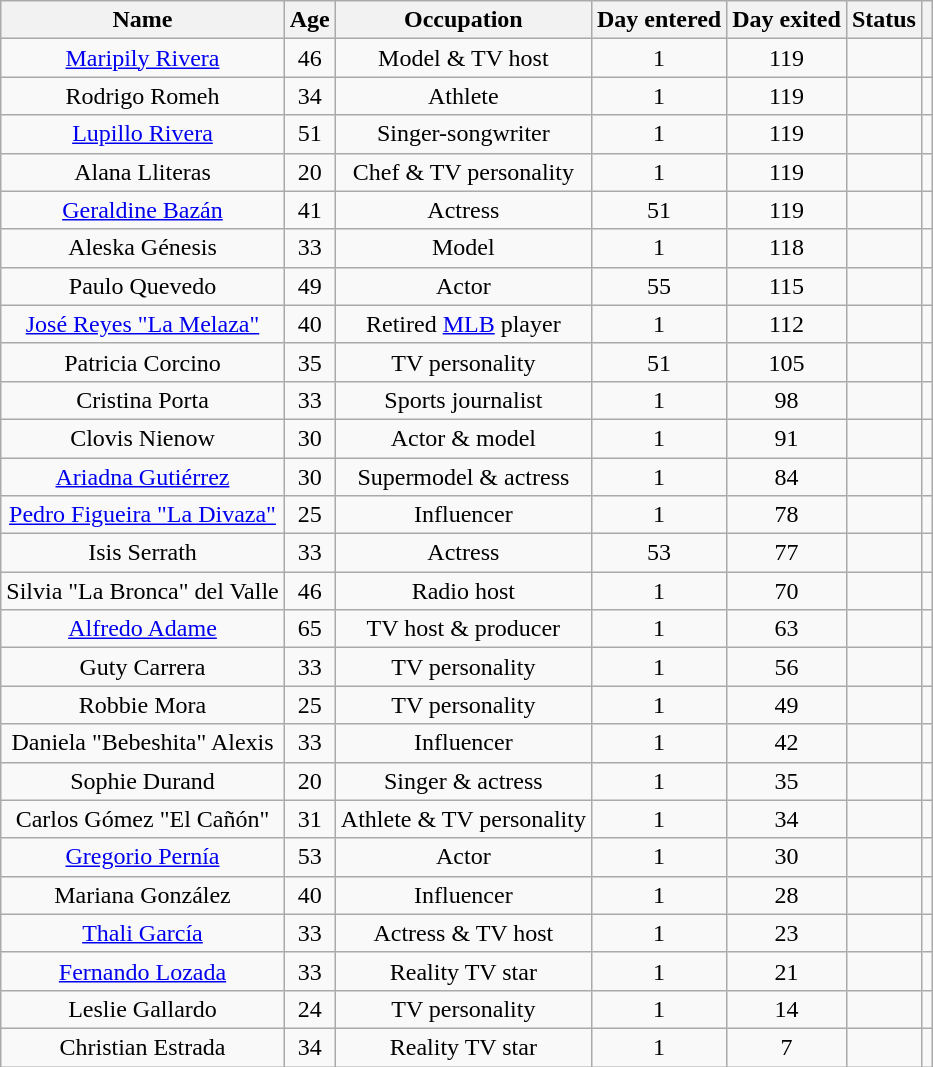<table class="wikitable sortable" style="text-align:center">
<tr>
<th>Name</th>
<th>Age</th>
<th>Occupation</th>
<th>Day entered</th>
<th>Day exited</th>
<th>Status</th>
<th></th>
</tr>
<tr>
<td><a href='#'>Maripily Rivera</a></td>
<td>46</td>
<td>Model & TV host</td>
<td>1</td>
<td>119</td>
<td></td>
<td></td>
</tr>
<tr>
<td>Rodrigo Romeh</td>
<td>34</td>
<td>Athlete</td>
<td>1</td>
<td>119</td>
<td></td>
<td></td>
</tr>
<tr>
<td><a href='#'>Lupillo Rivera</a></td>
<td>51</td>
<td>Singer-songwriter</td>
<td>1</td>
<td>119</td>
<td></td>
<td></td>
</tr>
<tr>
<td>Alana Lliteras</td>
<td>20</td>
<td>Chef & TV personality</td>
<td>1</td>
<td>119</td>
<td></td>
<td></td>
</tr>
<tr>
<td><a href='#'>Geraldine Bazán</a></td>
<td>41</td>
<td>Actress</td>
<td>51</td>
<td>119</td>
<td></td>
<td></td>
</tr>
<tr>
<td>Aleska Génesis</td>
<td>33</td>
<td>Model</td>
<td>1</td>
<td>118</td>
<td></td>
<td></td>
</tr>
<tr>
<td>Paulo Quevedo</td>
<td>49</td>
<td>Actor</td>
<td>55</td>
<td>115</td>
<td></td>
<td></td>
</tr>
<tr>
<td><a href='#'>José Reyes "La Melaza"</a></td>
<td>40</td>
<td>Retired <a href='#'>MLB</a> player</td>
<td>1</td>
<td>112</td>
<td></td>
<td></td>
</tr>
<tr>
<td>Patricia Corcino</td>
<td>35</td>
<td>TV personality</td>
<td>51</td>
<td>105</td>
<td></td>
<td></td>
</tr>
<tr>
<td>Cristina Porta</td>
<td>33</td>
<td>Sports journalist</td>
<td>1</td>
<td>98</td>
<td></td>
<td></td>
</tr>
<tr>
<td>Clovis Nienow</td>
<td>30</td>
<td>Actor & model</td>
<td>1</td>
<td>91</td>
<td></td>
<td></td>
</tr>
<tr>
<td><a href='#'>Ariadna Gutiérrez</a></td>
<td>30</td>
<td>Supermodel & actress</td>
<td>1</td>
<td>84</td>
<td></td>
<td></td>
</tr>
<tr>
<td><a href='#'>Pedro Figueira "La Divaza"</a></td>
<td>25</td>
<td>Influencer</td>
<td>1</td>
<td>78</td>
<td></td>
<td></td>
</tr>
<tr>
<td>Isis Serrath</td>
<td>33</td>
<td>Actress</td>
<td>53</td>
<td>77</td>
<td></td>
<td></td>
</tr>
<tr>
<td>Silvia "La Bronca" del Valle</td>
<td>46</td>
<td>Radio host</td>
<td>1</td>
<td>70</td>
<td></td>
<td></td>
</tr>
<tr>
<td><a href='#'>Alfredo Adame</a></td>
<td>65</td>
<td>TV host & producer</td>
<td>1</td>
<td>63</td>
<td></td>
<td></td>
</tr>
<tr>
<td>Guty Carrera</td>
<td>33</td>
<td>TV personality</td>
<td>1</td>
<td>56</td>
<td></td>
<td></td>
</tr>
<tr>
<td>Robbie Mora</td>
<td>25</td>
<td>TV personality</td>
<td>1</td>
<td>49</td>
<td></td>
<td></td>
</tr>
<tr>
<td>Daniela "Bebeshita" Alexis</td>
<td>33</td>
<td>Influencer</td>
<td>1</td>
<td>42</td>
<td></td>
<td></td>
</tr>
<tr>
<td>Sophie Durand</td>
<td>20</td>
<td>Singer & actress</td>
<td>1</td>
<td>35</td>
<td></td>
<td></td>
</tr>
<tr>
<td>Carlos Gómez "El Cañón"</td>
<td>31</td>
<td>Athlete & TV personality</td>
<td>1</td>
<td>34</td>
<td></td>
<td></td>
</tr>
<tr>
<td><a href='#'>Gregorio Pernía</a></td>
<td>53</td>
<td>Actor</td>
<td>1</td>
<td>30</td>
<td></td>
<td></td>
</tr>
<tr>
<td>Mariana González</td>
<td>40</td>
<td>Influencer</td>
<td>1</td>
<td>28</td>
<td></td>
<td></td>
</tr>
<tr>
<td><a href='#'>Thali García</a></td>
<td>33</td>
<td>Actress & TV host</td>
<td>1</td>
<td>23</td>
<td></td>
<td></td>
</tr>
<tr>
<td><a href='#'>Fernando Lozada</a></td>
<td>33</td>
<td>Reality TV star</td>
<td>1</td>
<td>21</td>
<td></td>
<td></td>
</tr>
<tr>
<td>Leslie Gallardo</td>
<td>24</td>
<td>TV personality</td>
<td>1</td>
<td>14</td>
<td></td>
<td></td>
</tr>
<tr>
<td>Christian Estrada</td>
<td>34</td>
<td>Reality TV star</td>
<td>1</td>
<td>7</td>
<td></td>
<td></td>
</tr>
</table>
